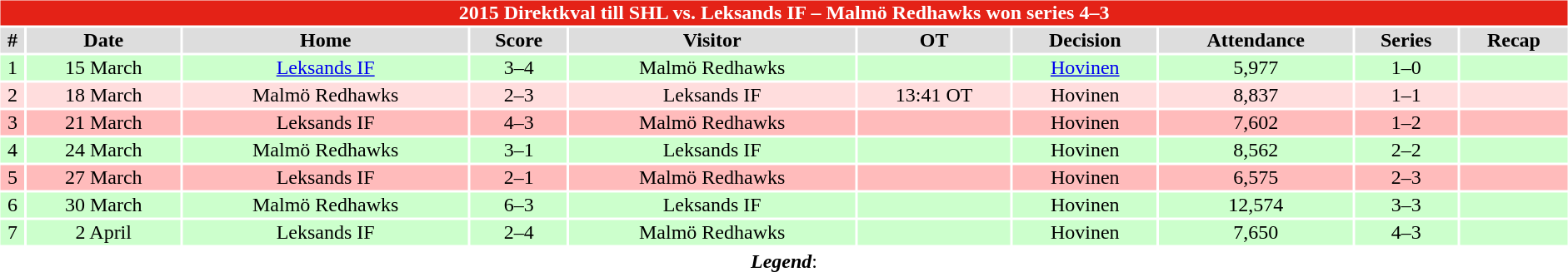<table class="toccolours" width=100% style="clear:both; margin:1.5em auto; text-align:center;">
<tr>
<td colspan=13><br><table class="toccolours collapsible collapsed" width=100%>
<tr>
<th colspan=13 style="background:#E42217; color: #FFFFFF;">2015 Direktkval till SHL vs. Leksands IF – Malmö Redhawks won series 4–3</th>
</tr>
<tr style="text-align:center; background:#ddd;">
<th>#</th>
<th>Date</th>
<th>Home</th>
<th>Score</th>
<th>Visitor</th>
<th>OT</th>
<th>Decision</th>
<th>Attendance</th>
<th>Series</th>
<th>Recap</th>
</tr>
<tr style="text-align:center; background:#CCFFCC">
<td>1</td>
<td>15 March</td>
<td><a href='#'>Leksands IF</a></td>
<td>3–4</td>
<td>Malmö Redhawks</td>
<td></td>
<td><a href='#'>Hovinen</a></td>
<td>5,977</td>
<td>1–0</td>
<td></td>
</tr>
<tr style="text-align:center; background:#ffdddd">
<td>2</td>
<td>18 March</td>
<td>Malmö Redhawks</td>
<td>2–3</td>
<td>Leksands IF</td>
<td>13:41 OT</td>
<td>Hovinen</td>
<td>8,837</td>
<td>1–1</td>
<td></td>
</tr>
<tr style="text-align:center; background:#FFBBBB">
<td>3</td>
<td>21 March</td>
<td>Leksands IF</td>
<td>4–3</td>
<td>Malmö Redhawks</td>
<td></td>
<td>Hovinen</td>
<td>7,602</td>
<td>1–2</td>
<td></td>
</tr>
<tr style="text-align:center; background:#CCFFCC">
<td>4</td>
<td>24 March</td>
<td>Malmö Redhawks</td>
<td>3–1</td>
<td>Leksands IF</td>
<td></td>
<td>Hovinen</td>
<td>8,562</td>
<td>2–2</td>
<td></td>
</tr>
<tr style="text-align:center; background:#FFBBBB">
<td>5</td>
<td>27 March</td>
<td>Leksands IF</td>
<td>2–1</td>
<td>Malmö Redhawks</td>
<td></td>
<td>Hovinen</td>
<td>6,575</td>
<td>2–3</td>
<td></td>
</tr>
<tr style="text-align:center; background:#CCFFCC">
<td>6</td>
<td>30 March</td>
<td>Malmö Redhawks</td>
<td>6–3</td>
<td>Leksands IF</td>
<td></td>
<td>Hovinen</td>
<td>12,574</td>
<td>3–3</td>
<td></td>
</tr>
<tr style="text-align:center; background:#CCFFCC">
<td>7</td>
<td>2 April</td>
<td>Leksands IF</td>
<td>2–4</td>
<td>Malmö Redhawks</td>
<td></td>
<td>Hovinen</td>
<td>7,650</td>
<td>4–3</td>
<td></td>
</tr>
<tr>
</tr>
</table>
<strong><em>Legend</em></strong>: 


</td>
</tr>
</table>
